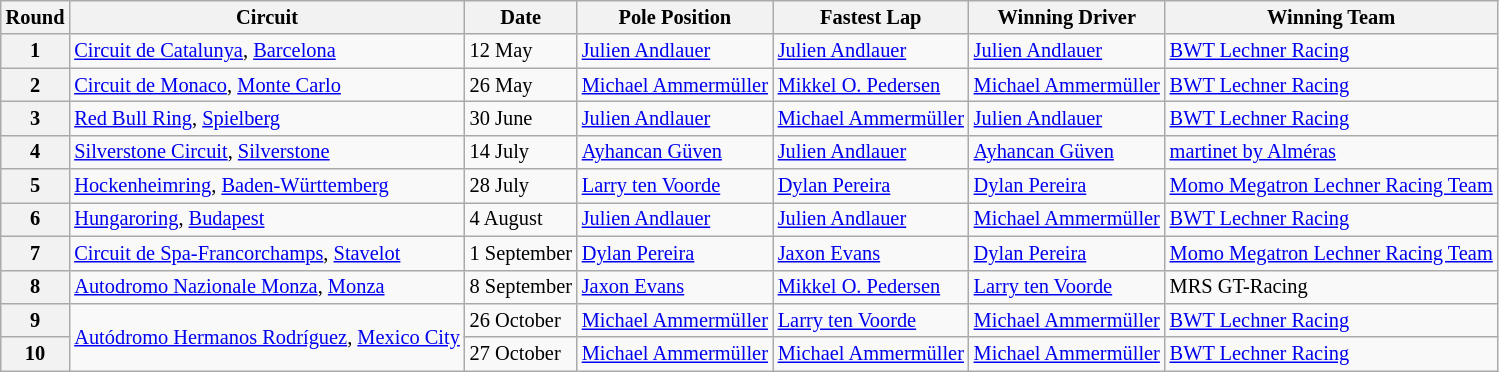<table class="wikitable" style="font-size: 85%">
<tr>
<th>Round</th>
<th>Circuit</th>
<th>Date</th>
<th>Pole Position</th>
<th>Fastest Lap</th>
<th>Winning Driver</th>
<th>Winning Team</th>
</tr>
<tr>
<th>1</th>
<td> <a href='#'>Circuit de Catalunya</a>, <a href='#'>Barcelona</a></td>
<td>12 May</td>
<td> <a href='#'>Julien Andlauer</a></td>
<td> <a href='#'>Julien Andlauer</a></td>
<td> <a href='#'>Julien Andlauer</a></td>
<td> <a href='#'>BWT Lechner Racing</a></td>
</tr>
<tr>
<th>2</th>
<td> <a href='#'>Circuit de Monaco</a>, <a href='#'>Monte Carlo</a></td>
<td>26 May</td>
<td> <a href='#'>Michael Ammermüller</a></td>
<td> <a href='#'>Mikkel O. Pedersen</a></td>
<td> <a href='#'>Michael Ammermüller</a></td>
<td> <a href='#'>BWT Lechner Racing</a></td>
</tr>
<tr>
<th>3</th>
<td> <a href='#'>Red Bull Ring</a>, <a href='#'>Spielberg</a></td>
<td>30 June</td>
<td> <a href='#'>Julien Andlauer</a></td>
<td> <a href='#'>Michael Ammermüller</a></td>
<td> <a href='#'>Julien Andlauer</a></td>
<td> <a href='#'>BWT Lechner Racing</a></td>
</tr>
<tr>
<th>4</th>
<td> <a href='#'>Silverstone Circuit</a>, <a href='#'>Silverstone</a></td>
<td>14 July</td>
<td> <a href='#'>Ayhancan Güven</a></td>
<td> <a href='#'>Julien Andlauer</a></td>
<td> <a href='#'>Ayhancan Güven</a></td>
<td> <a href='#'>martinet by Alméras</a></td>
</tr>
<tr>
<th>5</th>
<td> <a href='#'>Hockenheimring</a>, <a href='#'>Baden-Württemberg</a></td>
<td>28 July</td>
<td> <a href='#'>Larry ten Voorde</a></td>
<td> <a href='#'>Dylan Pereira</a></td>
<td> <a href='#'>Dylan Pereira</a></td>
<td> <a href='#'>Momo Megatron Lechner Racing Team</a></td>
</tr>
<tr>
<th>6</th>
<td> <a href='#'>Hungaroring</a>, <a href='#'>Budapest</a></td>
<td>4 August</td>
<td> <a href='#'>Julien Andlauer</a></td>
<td> <a href='#'>Julien Andlauer</a></td>
<td> <a href='#'>Michael Ammermüller</a></td>
<td> <a href='#'>BWT Lechner Racing</a></td>
</tr>
<tr>
<th>7</th>
<td> <a href='#'>Circuit de Spa-Francorchamps</a>, <a href='#'>Stavelot</a></td>
<td>1 September</td>
<td> <a href='#'>Dylan Pereira</a></td>
<td> <a href='#'>Jaxon Evans</a></td>
<td> <a href='#'>Dylan Pereira</a></td>
<td> <a href='#'>Momo Megatron Lechner Racing Team</a></td>
</tr>
<tr>
<th>8</th>
<td> <a href='#'>Autodromo Nazionale Monza</a>, <a href='#'>Monza</a></td>
<td>8 September</td>
<td> <a href='#'>Jaxon Evans</a></td>
<td> <a href='#'>Mikkel O. Pedersen</a></td>
<td> <a href='#'>Larry ten Voorde</a></td>
<td> MRS GT-Racing</td>
</tr>
<tr>
<th>9</th>
<td rowspan=2> <a href='#'>Autódromo Hermanos Rodríguez</a>, <a href='#'>Mexico City</a></td>
<td>26 October</td>
<td> <a href='#'>Michael Ammermüller</a></td>
<td> <a href='#'>Larry ten Voorde</a></td>
<td> <a href='#'>Michael Ammermüller</a></td>
<td> <a href='#'>BWT Lechner Racing</a></td>
</tr>
<tr>
<th>10</th>
<td>27 October</td>
<td> <a href='#'>Michael Ammermüller</a></td>
<td> <a href='#'>Michael Ammermüller</a></td>
<td> <a href='#'>Michael Ammermüller</a></td>
<td> <a href='#'>BWT Lechner Racing</a></td>
</tr>
</table>
